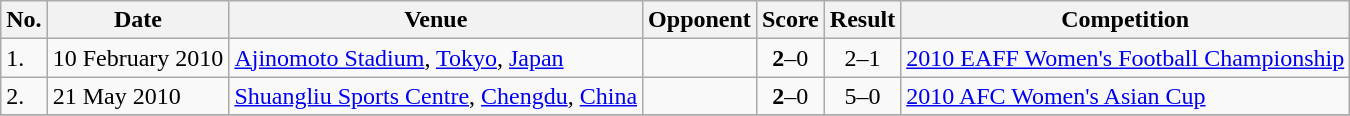<table class="wikitable">
<tr>
<th>No.</th>
<th>Date</th>
<th>Venue</th>
<th>Opponent</th>
<th>Score</th>
<th>Result</th>
<th>Competition</th>
</tr>
<tr>
<td>1.</td>
<td>10 February 2010</td>
<td><a href='#'>Ajinomoto Stadium</a>, <a href='#'>Tokyo</a>, <a href='#'>Japan</a></td>
<td></td>
<td align=center><strong>2</strong>–0</td>
<td align=center>2–1</td>
<td><a href='#'>2010 EAFF Women's Football Championship</a></td>
</tr>
<tr>
<td>2.</td>
<td>21 May 2010</td>
<td><a href='#'>Shuangliu Sports Centre</a>, <a href='#'>Chengdu</a>, <a href='#'>China</a></td>
<td></td>
<td align=center><strong>2</strong>–0</td>
<td align=center>5–0</td>
<td><a href='#'>2010 AFC Women's Asian Cup</a></td>
</tr>
<tr>
</tr>
</table>
